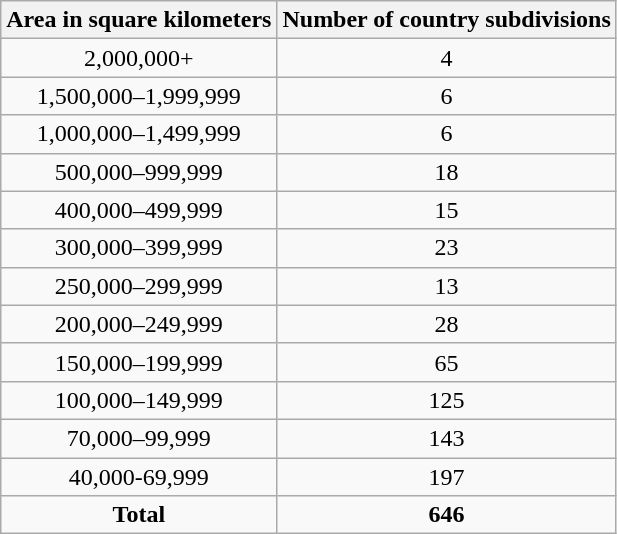<table class="wikitable" style="text-align:center">
<tr>
<th>Area in square kilometers</th>
<th>Number of country subdivisions</th>
</tr>
<tr>
<td>2,000,000+</td>
<td>4</td>
</tr>
<tr>
<td>1,500,000–1,999,999</td>
<td>6</td>
</tr>
<tr>
<td>1,000,000–1,499,999</td>
<td>6</td>
</tr>
<tr>
<td>500,000–999,999</td>
<td>18</td>
</tr>
<tr>
<td>400,000–499,999</td>
<td>15</td>
</tr>
<tr>
<td>300,000–399,999</td>
<td>23</td>
</tr>
<tr>
<td>250,000–299,999</td>
<td>13</td>
</tr>
<tr>
<td>200,000–249,999</td>
<td>28</td>
</tr>
<tr>
<td>150,000–199,999</td>
<td>65</td>
</tr>
<tr>
<td>100,000–149,999</td>
<td>125</td>
</tr>
<tr>
<td>70,000–99,999</td>
<td>143</td>
</tr>
<tr>
<td>40,000-69,999</td>
<td>197</td>
</tr>
<tr>
<td><strong>Total</strong></td>
<td><strong>646</strong></td>
</tr>
</table>
